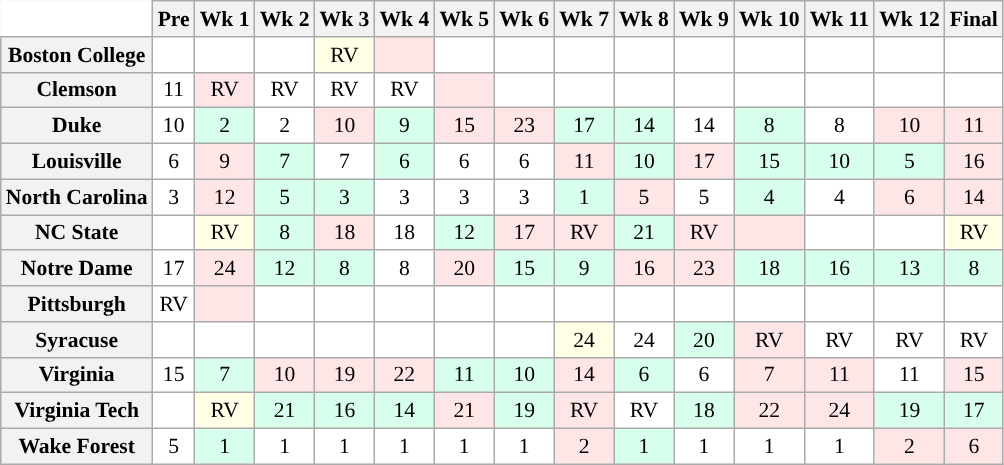<table class="wikitable" style="white-space:nowrap;font-size:90%;">
<tr>
<th colspan=1 style="background:white; border-top-style:hidden; border-left-style:hidden;"> </th>
<th>Pre <br></th>
<th>Wk 1 <br></th>
<th>Wk 2 <br></th>
<th>Wk 3 <br></th>
<th>Wk 4 <br></th>
<th>Wk 5 <br></th>
<th>Wk 6 <br></th>
<th>Wk 7 <br></th>
<th>Wk 8 <br></th>
<th>Wk 9 <br></th>
<th>Wk 10 <br></th>
<th>Wk 11 <br></th>
<th>Wk 12 <br></th>
<th>Final <br></th>
</tr>
<tr style="text-align:center;">
<th>Boston College</th>
<td style="background:#FFF;"></td>
<td style="background:#FFF;"></td>
<td style="background:#FFF;"></td>
<td style="background:#FFFFE6;"> RV</td>
<td style="background:#FFE6E6;"></td>
<td style="background:#FFF;"></td>
<td style="background:#FFF;"></td>
<td style="background:#FFF;"></td>
<td style="background:#FFF;"></td>
<td style="background:#FFF;"></td>
<td style="background:#FFF;"></td>
<td style="background:#FFF;"></td>
<td style="background:#FFF;"></td>
<td style="background:#FFF;"></td>
</tr>
<tr style="text-align:center;">
<th>Clemson</th>
<td style="background:#FFF;"> 11</td>
<td style="background:#FFE6E6;"> RV</td>
<td style="background:#FFF;"> RV</td>
<td style="background:#FFF;"> RV</td>
<td style="background:#FFF;"> RV</td>
<td style="background:#FFE6E6;"></td>
<td style="background:#FFF;"></td>
<td style="background:#FFF;"></td>
<td style="background:#FFF;"></td>
<td style="background:#FFF;"></td>
<td style="background:#FFF;"></td>
<td style="background:#FFF;"></td>
<td style="background:#FFF;"></td>
<td style="background:#FFF;"></td>
</tr>
<tr style="text-align:center;">
<th>Duke</th>
<td style="background:#FFF;"> 10</td>
<td style="background:#D8FFEB;"> 2</td>
<td style="background:#FFF;"> 2</td>
<td style="background:#FFE6E6;"> 10</td>
<td style="background:#D8FFEB;"> 9</td>
<td style="background:#FFE6E6;"> 15</td>
<td style="background:#FFE6E6;"> 23</td>
<td style="background:#D8FFEB;"> 17</td>
<td style="background:#D8FFEB;"> 14</td>
<td style="background:#FFF;"> 14</td>
<td style="background:#D8FFEB;"> 8</td>
<td style="background:#FFF;"> 8</td>
<td style="background:#FFE6E6;"> 10</td>
<td style="background:#FFE6E6;"> 11</td>
</tr>
<tr style="text-align:center;">
<th>Louisville</th>
<td style="background:#FFF;"> 6</td>
<td style="background:#FFE6E6;"> 9</td>
<td style="background:#D8FFEB;"> 7</td>
<td style="background:#FFF;"> 7</td>
<td style="background:#D8FFEB;"> 6</td>
<td style="background:#FFF;"> 6</td>
<td style="background:#FFF;"> 6</td>
<td style="background:#FFE6E6;"> 11</td>
<td style="background:#D8FFEB;"> 10</td>
<td style="background:#FFE6E6;"> 17</td>
<td style="background:#D8FFEB;"> 15</td>
<td style="background:#D8FFEB;"> 10</td>
<td style="background:#D8FFEB;"> 5</td>
<td style="background:#FFE6E6;"> 16</td>
</tr>
<tr style="text-align:center;">
<th>North Carolina</th>
<td style="background:#FFF;"> 3</td>
<td style="background:#FFE6E6;"> 12</td>
<td style="background:#D8FFEB;"> 5</td>
<td style="background:#D8FFEB;"> 3</td>
<td style="background:#FFF;"> 3</td>
<td style="background:#FFF;"> 3</td>
<td style="background:#FFF;"> 3</td>
<td style="background:#D8FFEB;"> 1</td>
<td style="background:#FFE6E6;"> 5</td>
<td style="background:#FFF;"> 5</td>
<td style="background:#D8FFEB;"> 4</td>
<td style="background:#FFF;"> 4</td>
<td style="background:#FFE6E6;"> 6</td>
<td style="background:#FFE6E6;"> 14</td>
</tr>
<tr style="text-align:center;">
<th>NC State</th>
<td style="background:#FFF;"></td>
<td style="background:#FFFFE6;"> RV</td>
<td style="background:#D8FFEB;"> 8</td>
<td style="background:#FFE6E6;"> 18</td>
<td style="background:#FFF;"> 18</td>
<td style="background:#D8FFEB;"> 12</td>
<td style="background:#FFE6E6;"> 17</td>
<td style="background:#FFE6E6;"> RV</td>
<td style="background:#D8FFEB;"> 21</td>
<td style="background:#FFE6E6;"> RV</td>
<td style="background:#FFE6E6;"></td>
<td style="background:#FFF;"></td>
<td style="background:#FFF;"></td>
<td style="background:#FFFFE6;"> RV</td>
</tr>
<tr style="text-align:center;">
<th>Notre Dame</th>
<td style="background:#FFF;"> 17</td>
<td style="background:#FFE6E6;"> 24</td>
<td style="background:#D8FFEB;"> 12</td>
<td style="background:#D8FFEB;"> 8</td>
<td style="background:#FFF;"> 8</td>
<td style="background:#FFE6E6;"> 20</td>
<td style="background:#D8FFEB;"> 15</td>
<td style="background:#D8FFEB;"> 9</td>
<td style="background:#FFE6E6;"> 16</td>
<td style="background:#FFE6E6;"> 23</td>
<td style="background:#D8FFEB;"> 18</td>
<td style="background:#D8FFEB;"> 16</td>
<td style="background:#D8FFEB;"> 13</td>
<td style="background:#D8FFEB;"> 8</td>
</tr>
<tr style="text-align:center;">
<th>Pittsburgh</th>
<td style="background:#FFF;"> RV</td>
<td style="background:#FFE6E6;"></td>
<td style="background:#FFF;"></td>
<td style="background:#FFF;"></td>
<td style="background:#FFF;"></td>
<td style="background:#FFF;"></td>
<td style="background:#FFF;"></td>
<td style="background:#FFF;"></td>
<td style="background:#FFF;"></td>
<td style="background:#FFF;"></td>
<td style="background:#FFF;"></td>
<td style="background:#FFF;"></td>
<td style="background:#FFF;"></td>
<td style="background:#FFF;"></td>
</tr>
<tr style="text-align:center;">
<th>Syracuse</th>
<td style="background:#FFF;"></td>
<td style="background:#FFF;"></td>
<td style="background:#FFF;"></td>
<td style="background:#FFF;"></td>
<td style="background:#FFF;"></td>
<td style="background:#FFF;"></td>
<td style="background:#FFF;"></td>
<td style="background:#FFFFE6;"> 24</td>
<td style="background:#FFF;"> 24</td>
<td style="background:#D8FFEB;"> 20</td>
<td style="background:#FFE6E6;"> RV</td>
<td style="background:#FFF;"> RV</td>
<td style="background:#FFF;"> RV</td>
<td style="background:#FFF;"> RV</td>
</tr>
<tr style="text-align:center;">
<th>Virginia</th>
<td style="background:#FFF;"> 15</td>
<td style="background:#D8FFEB;"> 7</td>
<td style="background:#FFE6E6;"> 10</td>
<td style="background:#FFE6E6;"> 19</td>
<td style="background:#FFE6E6;"> 22</td>
<td style="background:#D8FFEB;"> 11</td>
<td style="background:#D8FFEB;"> 10</td>
<td style="background:#FFE6E6;"> 14</td>
<td style="background:#D8FFEB;"> 6</td>
<td style="background:#FFF;"> 6</td>
<td style="background:#FFE6E6;"> 7</td>
<td style="background:#FFE6E6;"> 11</td>
<td style="background:#FFF;"> 11</td>
<td style="background:#FFE6E6;"> 15</td>
</tr>
<tr style="text-align:center;">
<th>Virginia Tech</th>
<td style="background:#FFF;"></td>
<td style="background:#FFFFE6;"> RV</td>
<td style="background:#D8FFEB;"> 21</td>
<td style="background:#D8FFEB;"> 16</td>
<td style="background:#D8FFEB;"> 14</td>
<td style="background:#FFE6E6;"> 21</td>
<td style="background:#D8FFEB;"> 19</td>
<td style="background:#FFE6E6;"> RV</td>
<td style="background:#FFF;"> RV</td>
<td style="background:#D8FFEB;"> 18</td>
<td style="background:#FFE6E6;"> 22</td>
<td style="background:#FFE6E6;"> 24</td>
<td style="background:#D8FFEB;"> 19</td>
<td style="background:#D8FFEB;"> 17</td>
</tr>
<tr style="text-align:center;">
<th>Wake Forest</th>
<td style="background:#FFF;"> 5</td>
<td style="background:#D8FFEB;"> 1</td>
<td style="background:#FFF;"> 1</td>
<td style="background:#FFF;"> 1</td>
<td style="background:#FFF;"> 1</td>
<td style="background:#FFF;"> 1</td>
<td style="background:#FFF;"> 1</td>
<td style="background:#FFE6E6;"> 2</td>
<td style="background:#D8FFEB;"> 1</td>
<td style="background:#FFF;"> 1</td>
<td style="background:#FFF;"> 1</td>
<td style="background:#FFF;"> 1</td>
<td style="background:#FFE6E6;"> 2</td>
<td style="background:#FFE6E6;"> 6</td>
</tr>
</table>
